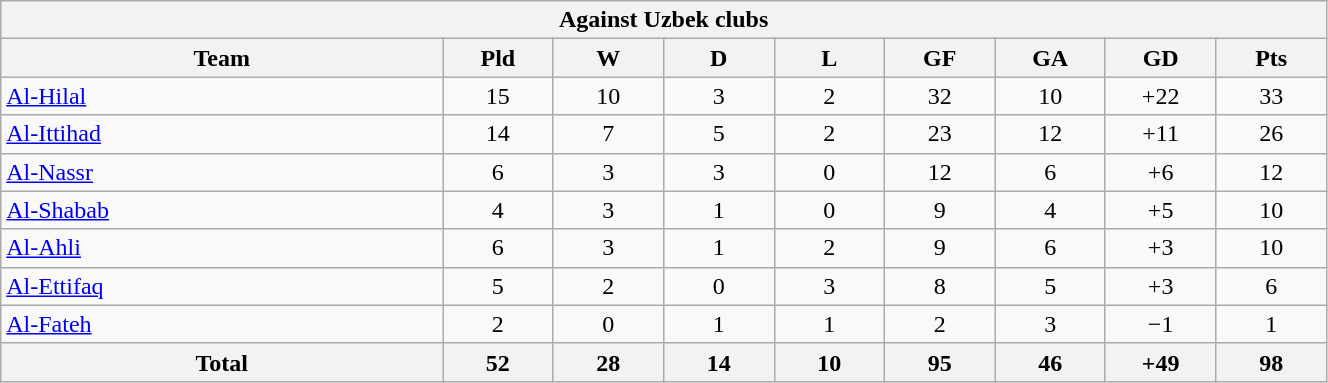<table class="wikitable" style="width:70%; text-align:center;">
<tr>
<th colspan=9>Against Uzbek clubs</th>
</tr>
<tr>
<th style="width:20%;">Team</th>
<th width=5%>Pld</th>
<th width=5%>W</th>
<th width=5%>D</th>
<th width=5%>L</th>
<th width=5%>GF</th>
<th width=5%>GA</th>
<th width=5%>GD</th>
<th width=5%>Pts</th>
</tr>
<tr>
<td align=left> <a href='#'>Al-Hilal</a></td>
<td>15</td>
<td>10</td>
<td>3</td>
<td>2</td>
<td>32</td>
<td>10</td>
<td>+22</td>
<td>33</td>
</tr>
<tr>
<td align=left> <a href='#'>Al-Ittihad</a></td>
<td>14</td>
<td>7</td>
<td>5</td>
<td>2</td>
<td>23</td>
<td>12</td>
<td>+11</td>
<td>26</td>
</tr>
<tr>
<td align=left> <a href='#'>Al-Nassr</a></td>
<td>6</td>
<td>3</td>
<td>3</td>
<td>0</td>
<td>12</td>
<td>6</td>
<td>+6</td>
<td>12</td>
</tr>
<tr>
<td align=left> <a href='#'>Al-Shabab</a></td>
<td>4</td>
<td>3</td>
<td>1</td>
<td>0</td>
<td>9</td>
<td>4</td>
<td>+5</td>
<td>10</td>
</tr>
<tr>
<td align=left> <a href='#'>Al-Ahli</a></td>
<td>6</td>
<td>3</td>
<td>1</td>
<td>2</td>
<td>9</td>
<td>6</td>
<td>+3</td>
<td>10</td>
</tr>
<tr>
<td align=left> <a href='#'>Al-Ettifaq</a></td>
<td>5</td>
<td>2</td>
<td>0</td>
<td>3</td>
<td>8</td>
<td>5</td>
<td>+3</td>
<td>6</td>
</tr>
<tr>
<td align=left> <a href='#'>Al-Fateh</a></td>
<td>2</td>
<td>0</td>
<td>1</td>
<td>1</td>
<td>2</td>
<td>3</td>
<td>−1</td>
<td>1</td>
</tr>
<tr>
<th>Total</th>
<th>52</th>
<th>28</th>
<th>14</th>
<th>10</th>
<th>95</th>
<th>46</th>
<th>+49</th>
<th>98</th>
</tr>
</table>
